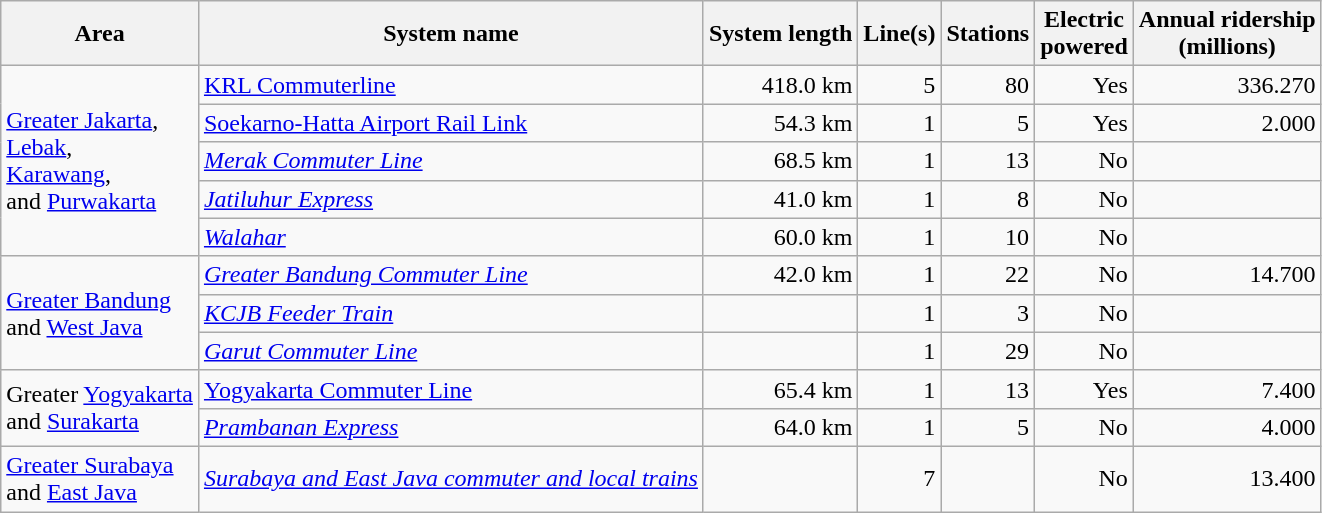<table class="wikitable sortable">
<tr>
<th>Area</th>
<th>System name</th>
<th>System length</th>
<th>Line(s)</th>
<th>Stations</th>
<th>Electric<br>powered</th>
<th>Annual ridership<br>(millions)</th>
</tr>
<tr>
<td rowspan="5"><a href='#'>Greater Jakarta</a>, <br><a href='#'>Lebak</a>, <br><a href='#'>Karawang</a>, <br>and <a href='#'>Purwakarta</a></td>
<td><a href='#'>KRL Commuterline</a></td>
<td align="right">418.0 km</td>
<td align="right">5</td>
<td align="right">80</td>
<td align="right">Yes</td>
<td align="right">336.270</td>
</tr>
<tr>
<td><a href='#'>Soekarno-Hatta Airport Rail Link</a></td>
<td align="right">54.3 km</td>
<td align="right">1</td>
<td align="right">5</td>
<td align="right">Yes</td>
<td align="right">2.000</td>
</tr>
<tr>
<td><em><a href='#'>Merak Commuter Line</a></em></td>
<td align="right">68.5 km</td>
<td align="right">1</td>
<td align="right">13</td>
<td align="right">No</td>
<td align="right"></td>
</tr>
<tr>
<td><em><a href='#'>Jatiluhur Express</a></em></td>
<td align="right">41.0 km</td>
<td align="right">1</td>
<td align="right">8</td>
<td align="right">No</td>
<td align="right"></td>
</tr>
<tr>
<td><em><a href='#'>Walahar</a></em></td>
<td align="right">60.0 km</td>
<td align="right">1</td>
<td align="right">10</td>
<td align="right">No</td>
<td align="right"></td>
</tr>
<tr>
<td rowspan="3"><a href='#'>Greater Bandung</a> <br>and <a href='#'>West Java</a></td>
<td><a href='#'><em>Greater Bandung Commuter Line</em></a></td>
<td align="right">42.0 km</td>
<td align="right">1</td>
<td align="right">22</td>
<td align="right">No</td>
<td align="right">14.700</td>
</tr>
<tr>
<td><em><a href='#'>KCJB Feeder Train</a></em></td>
<td align="right"></td>
<td align="right">1</td>
<td align="right">3</td>
<td align="right">No</td>
<td align="right"></td>
</tr>
<tr>
<td><em><a href='#'>Garut Commuter Line</a></em></td>
<td align="right"></td>
<td align="right">1</td>
<td align="right">29</td>
<td align="right">No</td>
<td align="right"></td>
</tr>
<tr>
<td rowspan="2">Greater <a href='#'>Yogyakarta</a> <br>and <a href='#'>Surakarta</a></td>
<td><a href='#'>Yogyakarta Commuter Line</a></td>
<td align="right">65.4 km</td>
<td align="right">1</td>
<td align="right">13</td>
<td align="right">Yes</td>
<td align="right">7.400</td>
</tr>
<tr>
<td><em><a href='#'>Prambanan Express</a></em></td>
<td align="right">64.0 km</td>
<td align="right">1</td>
<td align="right">5</td>
<td align="right">No</td>
<td align="right">4.000</td>
</tr>
<tr>
<td><a href='#'>Greater Surabaya</a> <br>and <a href='#'>East Java</a></td>
<td><em><a href='#'>Surabaya and East Java commuter and local trains</a></em></td>
<td align="right"></td>
<td align="right">7</td>
<td align="right"></td>
<td align="right">No</td>
<td align="right">13.400</td>
</tr>
</table>
